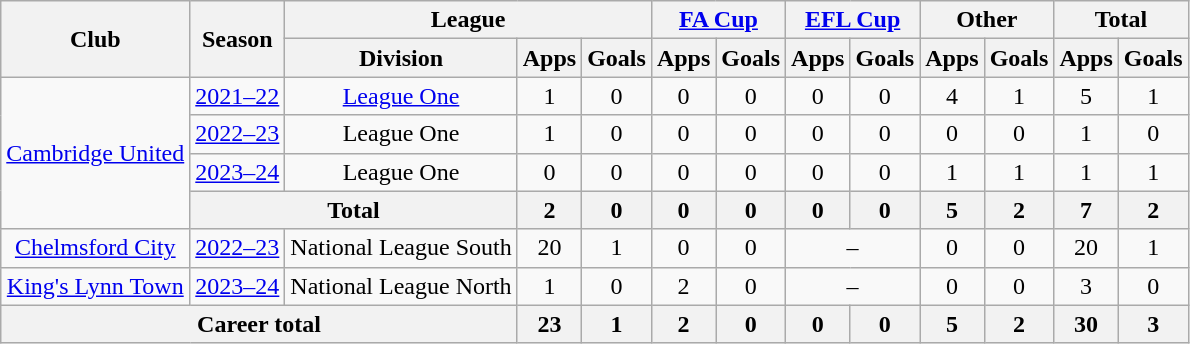<table class=wikitable style=text-align:center>
<tr>
<th rowspan=2>Club</th>
<th rowspan=2>Season</th>
<th colspan=3>League</th>
<th colspan=2><a href='#'>FA Cup</a></th>
<th colspan=2><a href='#'>EFL Cup</a></th>
<th colspan=2>Other</th>
<th colspan=2>Total</th>
</tr>
<tr>
<th>Division</th>
<th>Apps</th>
<th>Goals</th>
<th>Apps</th>
<th>Goals</th>
<th>Apps</th>
<th>Goals</th>
<th>Apps</th>
<th>Goals</th>
<th>Apps</th>
<th>Goals</th>
</tr>
<tr>
<td rowspan="4"><a href='#'>Cambridge United</a></td>
<td><a href='#'>2021–22</a></td>
<td><a href='#'>League One</a></td>
<td>1</td>
<td>0</td>
<td>0</td>
<td>0</td>
<td>0</td>
<td>0</td>
<td>4</td>
<td>1</td>
<td>5</td>
<td>1</td>
</tr>
<tr>
<td><a href='#'>2022–23</a></td>
<td>League One</td>
<td>1</td>
<td>0</td>
<td>0</td>
<td>0</td>
<td>0</td>
<td>0</td>
<td>0</td>
<td>0</td>
<td>1</td>
<td>0</td>
</tr>
<tr>
<td><a href='#'>2023–24</a></td>
<td>League One</td>
<td>0</td>
<td>0</td>
<td>0</td>
<td>0</td>
<td>0</td>
<td>0</td>
<td>1</td>
<td>1</td>
<td>1</td>
<td>1</td>
</tr>
<tr>
<th colspan="2">Total</th>
<th>2</th>
<th>0</th>
<th>0</th>
<th>0</th>
<th>0</th>
<th>0</th>
<th>5</th>
<th>2</th>
<th>7</th>
<th>2</th>
</tr>
<tr>
<td><a href='#'>Chelmsford City</a></td>
<td><a href='#'>2022–23</a></td>
<td>National League South</td>
<td>20</td>
<td>1</td>
<td>0</td>
<td>0</td>
<td colspan="2">–</td>
<td>0</td>
<td>0</td>
<td>20</td>
<td>1</td>
</tr>
<tr>
<td><a href='#'>King's Lynn Town</a></td>
<td><a href='#'>2023–24</a></td>
<td>National League North</td>
<td>1</td>
<td>0</td>
<td>2</td>
<td>0</td>
<td colspan="2">–</td>
<td>0</td>
<td>0</td>
<td>3</td>
<td>0</td>
</tr>
<tr>
<th colspan=3>Career total</th>
<th>23</th>
<th>1</th>
<th>2</th>
<th>0</th>
<th>0</th>
<th>0</th>
<th>5</th>
<th>2</th>
<th>30</th>
<th>3</th>
</tr>
</table>
